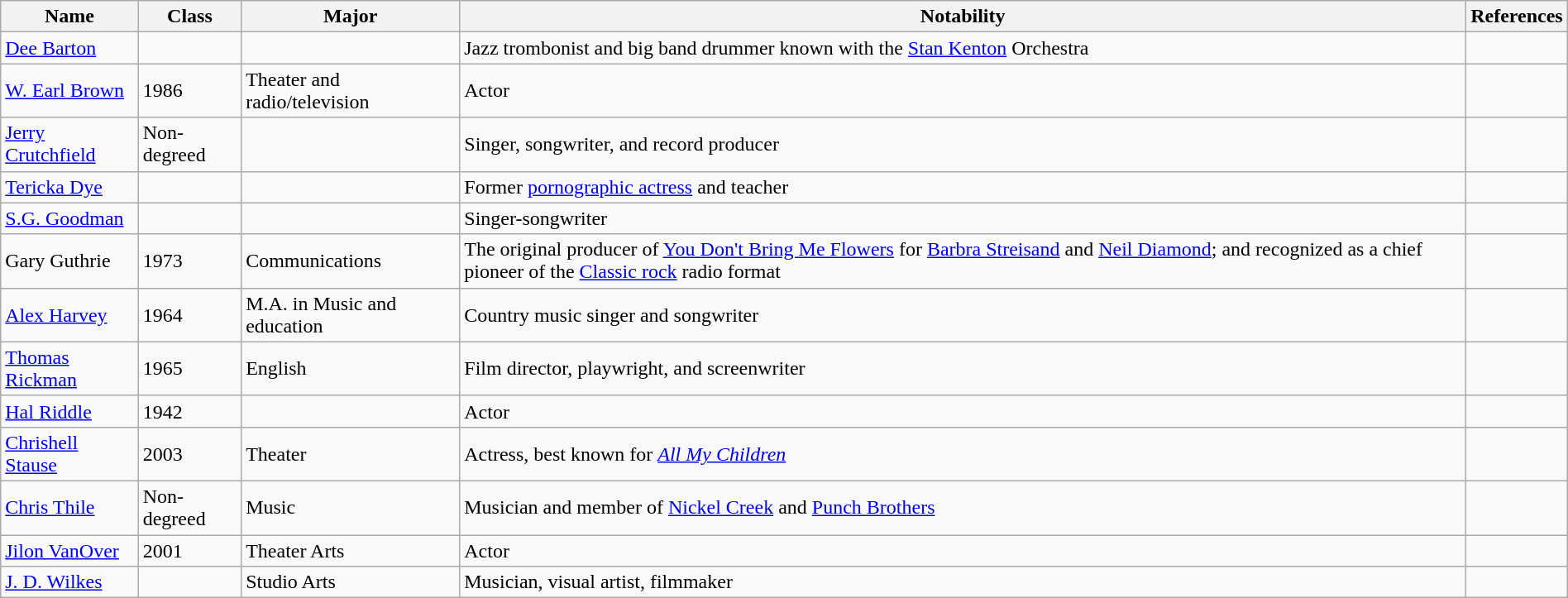<table class="wikitable sortable" style="width:100%;">
<tr>
<th>Name</th>
<th>Class</th>
<th>Major</th>
<th>Notability</th>
<th>References</th>
</tr>
<tr>
<td><a href='#'>Dee Barton</a></td>
<td></td>
<td></td>
<td>Jazz trombonist and big band drummer known with the <a href='#'>Stan Kenton</a> Orchestra</td>
<td></td>
</tr>
<tr>
<td><a href='#'>W. Earl Brown</a></td>
<td>1986</td>
<td>Theater and radio/television</td>
<td>Actor</td>
<td></td>
</tr>
<tr>
<td><a href='#'>Jerry Crutchfield</a></td>
<td>Non-degreed</td>
<td></td>
<td>Singer, songwriter, and record producer</td>
<td></td>
</tr>
<tr>
<td><a href='#'>Tericka Dye</a></td>
<td></td>
<td></td>
<td>Former <a href='#'>pornographic actress</a> and teacher</td>
<td></td>
</tr>
<tr>
<td><a href='#'>S.G. Goodman</a></td>
<td></td>
<td></td>
<td>Singer-songwriter</td>
<td></td>
</tr>
<tr>
<td>Gary Guthrie</td>
<td>1973</td>
<td>Communications</td>
<td>The original producer of <a href='#'>You Don't Bring Me Flowers</a> for <a href='#'>Barbra Streisand</a> and <a href='#'>Neil Diamond</a>; and recognized as a chief pioneer of the <a href='#'>Classic rock</a> radio format</td>
<td></td>
</tr>
<tr>
<td><a href='#'>Alex Harvey</a></td>
<td>1964</td>
<td>M.A. in Music and education</td>
<td>Country music singer and songwriter</td>
<td></td>
</tr>
<tr>
<td><a href='#'>Thomas Rickman</a></td>
<td>1965</td>
<td>English</td>
<td>Film director, playwright, and screenwriter</td>
<td></td>
</tr>
<tr>
<td><a href='#'>Hal Riddle</a></td>
<td>1942</td>
<td></td>
<td>Actor</td>
<td></td>
</tr>
<tr>
<td><a href='#'>Chrishell Stause</a></td>
<td>2003</td>
<td>Theater</td>
<td>Actress, best known for <em><a href='#'>All My Children</a></em></td>
<td></td>
</tr>
<tr>
<td><a href='#'>Chris Thile</a></td>
<td>Non-degreed</td>
<td>Music</td>
<td>Musician and member of <a href='#'>Nickel Creek</a> and <a href='#'>Punch Brothers</a></td>
<td></td>
</tr>
<tr>
<td><a href='#'>Jilon VanOver</a></td>
<td>2001</td>
<td>Theater Arts</td>
<td>Actor</td>
<td></td>
</tr>
<tr>
<td><a href='#'>J. D. Wilkes</a></td>
<td></td>
<td>Studio Arts</td>
<td>Musician, visual artist, filmmaker</td>
<td></td>
</tr>
</table>
